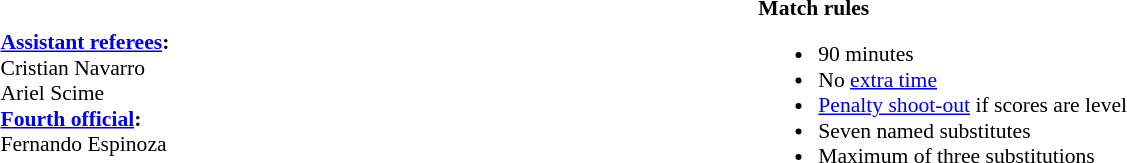<table style="width:100%; font-size:90%">
<tr>
<td><br><strong><a href='#'>Assistant referees</a>:</strong>
<br>Cristian Navarro
<br>Ariel Scime
<br><strong><a href='#'>Fourth official</a>:</strong>
<br>Fernando Espinoza</td>
<td style="width:60%; vertical-align:top"><br><strong>Match rules</strong><ul><li>90 minutes</li><li>No <a href='#'>extra time</a></li><li><a href='#'>Penalty shoot-out</a> if scores are level</li><li>Seven named substitutes</li><li>Maximum of three substitutions</li></ul></td>
</tr>
</table>
